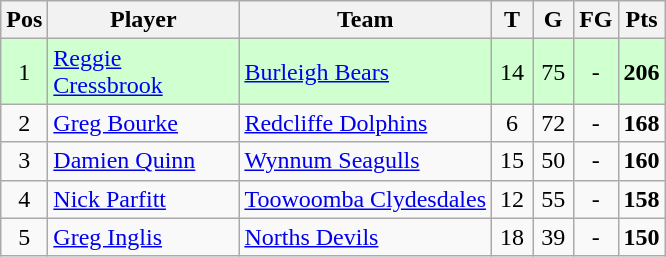<table class="wikitable" style="text-align: center;">
<tr>
<th>Pos</th>
<th width=120>Player</th>
<th>Team</th>
<th width=20>T</th>
<th width=20>G</th>
<th width=20>FG</th>
<th width=20>Pts</th>
</tr>
<tr bgcolor="#d0ffd0">
<td rowspan = 1>1</td>
<td align="left"><a href='#'>Reggie Cressbrook</a></td>
<td align="left"> <a href='#'>Burleigh Bears</a></td>
<td>14</td>
<td>75</td>
<td>-</td>
<td><strong>206</strong></td>
</tr>
<tr>
<td rowspan = 1>2</td>
<td align="left"><a href='#'>Greg Bourke</a></td>
<td align="left"> <a href='#'>Redcliffe Dolphins</a></td>
<td>6</td>
<td>72</td>
<td>-</td>
<td><strong>168</strong></td>
</tr>
<tr>
<td rowspan = 1>3</td>
<td align="left"><a href='#'>Damien Quinn</a></td>
<td align="left"> <a href='#'>Wynnum Seagulls</a></td>
<td>15</td>
<td>50</td>
<td>-</td>
<td><strong>160</strong></td>
</tr>
<tr>
<td rowspan = 1>4</td>
<td align="left"><a href='#'>Nick Parfitt</a></td>
<td align="left"> <a href='#'>Toowoomba Clydesdales</a></td>
<td>12</td>
<td>55</td>
<td>-</td>
<td><strong>158</strong></td>
</tr>
<tr>
<td rowspan = 1>5</td>
<td align="left"><a href='#'>Greg Inglis</a></td>
<td align="left"> <a href='#'>Norths Devils</a></td>
<td>18</td>
<td>39</td>
<td>-</td>
<td><strong>150</strong></td>
</tr>
</table>
